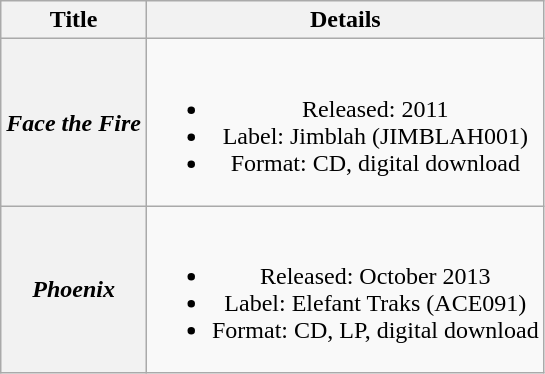<table class="wikitable plainrowheaders" style="text-align:center;" border="1">
<tr>
<th scope="col">Title</th>
<th scope="col">Details</th>
</tr>
<tr>
<th scope="row"><em>Face the Fire</em></th>
<td><br><ul><li>Released: 2011</li><li>Label: Jimblah (JIMBLAH001)</li><li>Format: CD, digital download</li></ul></td>
</tr>
<tr>
<th scope="row"><em>Phoenix</em></th>
<td><br><ul><li>Released: October 2013</li><li>Label: Elefant Traks (ACE091)</li><li>Format: CD, LP, digital download</li></ul></td>
</tr>
</table>
